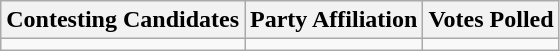<table class="wikitable sortable">
<tr>
<th>Contesting Candidates</th>
<th>Party Affiliation</th>
<th>Votes Polled</th>
</tr>
<tr>
<td></td>
<td></td>
<td></td>
</tr>
</table>
